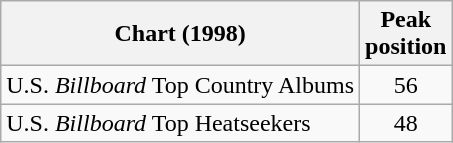<table class="wikitable">
<tr>
<th>Chart (1998)</th>
<th>Peak<br>position</th>
</tr>
<tr>
<td>U.S. <em>Billboard</em> Top Country Albums</td>
<td align="center">56</td>
</tr>
<tr>
<td>U.S. <em>Billboard</em> Top Heatseekers</td>
<td align="center">48</td>
</tr>
</table>
